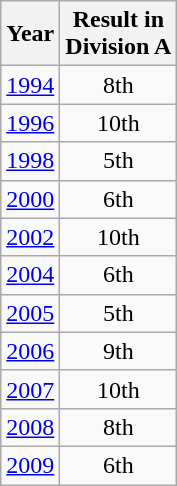<table class="wikitable" style="text-align:center">
<tr>
<th>Year</th>
<th>Result in<br>Division A</th>
</tr>
<tr>
<td><a href='#'>1994</a></td>
<td>8th</td>
</tr>
<tr>
<td><a href='#'>1996</a></td>
<td>10th</td>
</tr>
<tr>
<td><a href='#'>1998</a></td>
<td>5th</td>
</tr>
<tr>
<td><a href='#'>2000</a></td>
<td>6th</td>
</tr>
<tr>
<td><a href='#'>2002</a></td>
<td>10th</td>
</tr>
<tr>
<td><a href='#'>2004</a></td>
<td>6th</td>
</tr>
<tr>
<td><a href='#'>2005</a></td>
<td>5th</td>
</tr>
<tr>
<td><a href='#'>2006</a></td>
<td>9th</td>
</tr>
<tr>
<td><a href='#'>2007</a></td>
<td>10th</td>
</tr>
<tr>
<td><a href='#'>2008</a></td>
<td>8th</td>
</tr>
<tr>
<td><a href='#'>2009</a></td>
<td>6th</td>
</tr>
</table>
